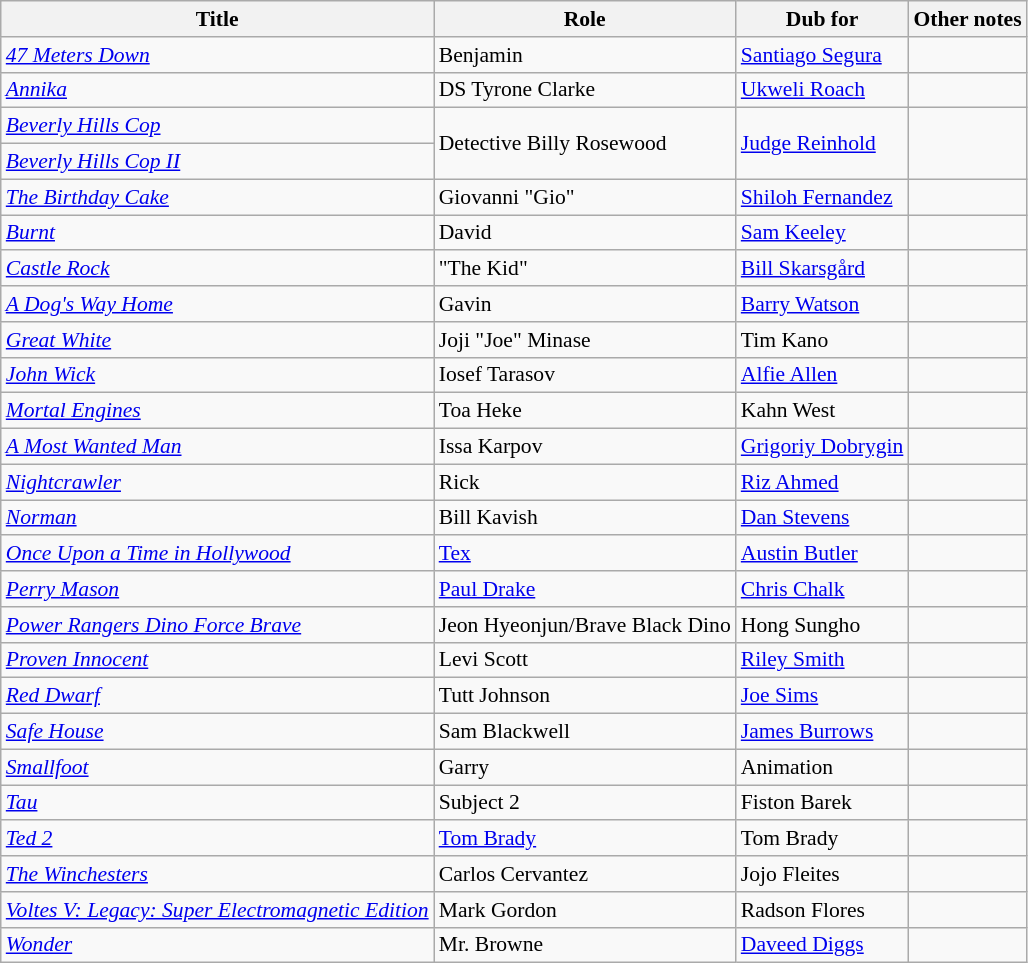<table class="wikitable" style="font-size: 90%;">
<tr>
<th>Title</th>
<th>Role</th>
<th>Dub for</th>
<th>Other notes</th>
</tr>
<tr>
<td><em><a href='#'>47 Meters Down</a></em></td>
<td>Benjamin</td>
<td><a href='#'>Santiago Segura</a></td>
<td></td>
</tr>
<tr>
<td><em><a href='#'>Annika</a></em></td>
<td>DS Tyrone Clarke</td>
<td><a href='#'>Ukweli Roach</a></td>
<td></td>
</tr>
<tr>
<td><em><a href='#'>Beverly Hills Cop</a></em></td>
<td rowspan="2">Detective Billy Rosewood</td>
<td rowspan="2"><a href='#'>Judge Reinhold</a></td>
<td rowspan="2"></td>
</tr>
<tr>
<td><em><a href='#'>Beverly Hills Cop II</a></em></td>
</tr>
<tr>
<td><em><a href='#'>The Birthday Cake</a></em></td>
<td>Giovanni "Gio"</td>
<td><a href='#'>Shiloh Fernandez</a></td>
<td></td>
</tr>
<tr>
<td><em><a href='#'>Burnt</a></em></td>
<td>David</td>
<td><a href='#'>Sam Keeley</a></td>
<td></td>
</tr>
<tr>
<td><em><a href='#'>Castle Rock</a></em></td>
<td>"The Kid"</td>
<td><a href='#'>Bill Skarsgård</a></td>
<td></td>
</tr>
<tr>
<td><em><a href='#'>A Dog's Way Home</a></em></td>
<td>Gavin</td>
<td><a href='#'>Barry Watson</a></td>
<td></td>
</tr>
<tr>
<td><em><a href='#'>Great White</a></em></td>
<td>Joji "Joe" Minase</td>
<td>Tim Kano</td>
<td></td>
</tr>
<tr>
<td><em><a href='#'>John Wick</a></em></td>
<td>Iosef Tarasov</td>
<td><a href='#'>Alfie Allen</a></td>
<td></td>
</tr>
<tr>
<td><em><a href='#'>Mortal Engines</a></em></td>
<td>Toa Heke</td>
<td>Kahn West</td>
<td></td>
</tr>
<tr>
<td><em><a href='#'>A Most Wanted Man</a></em></td>
<td>Issa Karpov</td>
<td><a href='#'>Grigoriy Dobrygin</a></td>
<td></td>
</tr>
<tr>
<td><em><a href='#'>Nightcrawler</a></em></td>
<td>Rick</td>
<td><a href='#'>Riz Ahmed</a></td>
<td></td>
</tr>
<tr>
<td><em><a href='#'>Norman</a></em></td>
<td>Bill Kavish</td>
<td><a href='#'>Dan Stevens</a></td>
<td></td>
</tr>
<tr>
<td><em><a href='#'>Once Upon a Time in Hollywood</a></em></td>
<td><a href='#'>Tex</a></td>
<td><a href='#'>Austin Butler</a></td>
<td></td>
</tr>
<tr>
<td><em><a href='#'>Perry Mason</a></em></td>
<td><a href='#'>Paul Drake</a></td>
<td><a href='#'>Chris Chalk</a></td>
<td></td>
</tr>
<tr>
<td><em><a href='#'>Power Rangers Dino Force Brave</a></em></td>
<td>Jeon Hyeonjun/Brave Black Dino</td>
<td>Hong Sungho</td>
<td></td>
</tr>
<tr>
<td><em><a href='#'>Proven Innocent</a></em></td>
<td>Levi Scott</td>
<td><a href='#'>Riley Smith</a></td>
<td></td>
</tr>
<tr>
<td><em><a href='#'>Red Dwarf</a></em></td>
<td>Tutt Johnson</td>
<td><a href='#'>Joe Sims</a></td>
<td></td>
</tr>
<tr>
<td><em><a href='#'>Safe House</a></em></td>
<td>Sam Blackwell</td>
<td><a href='#'>James Burrows</a></td>
<td></td>
</tr>
<tr>
<td><em><a href='#'>Smallfoot</a></em></td>
<td>Garry</td>
<td>Animation</td>
<td></td>
</tr>
<tr>
<td><em><a href='#'>Tau</a></em></td>
<td>Subject 2</td>
<td>Fiston Barek</td>
<td></td>
</tr>
<tr>
<td><em><a href='#'>Ted 2</a></em></td>
<td><a href='#'>Tom Brady</a></td>
<td>Tom Brady</td>
<td></td>
</tr>
<tr>
<td><em><a href='#'>The Winchesters</a></em></td>
<td>Carlos Cervantez</td>
<td>Jojo Fleites</td>
<td></td>
</tr>
<tr>
<td><em><a href='#'>Voltes V: Legacy: Super Electromagnetic Edition</a></em></td>
<td>Mark Gordon</td>
<td>Radson Flores</td>
<td></td>
</tr>
<tr>
<td><em><a href='#'>Wonder</a></em></td>
<td>Mr. Browne</td>
<td><a href='#'>Daveed Diggs</a></td>
<td></td>
</tr>
</table>
